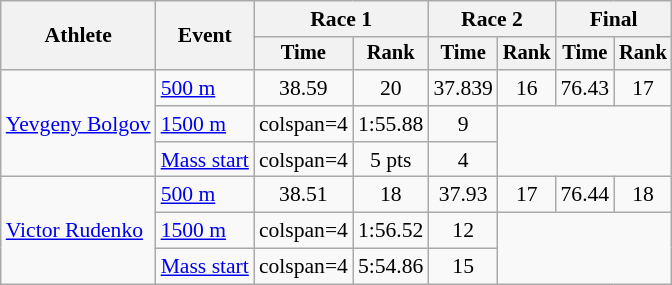<table class="wikitable" style="font-size:90%">
<tr>
<th rowspan=2>Athlete</th>
<th rowspan=2>Event</th>
<th colspan=2>Race 1</th>
<th colspan=2>Race 2</th>
<th colspan=2>Final</th>
</tr>
<tr style="font-size:95%">
<th>Time</th>
<th>Rank</th>
<th>Time</th>
<th>Rank</th>
<th>Time</th>
<th>Rank</th>
</tr>
<tr align=center>
<td align=left rowspan=3><a href='#'>Yevgeny Bolgov</a></td>
<td align=left><a href='#'>500 m</a></td>
<td>38.59</td>
<td>20</td>
<td>37.839</td>
<td>16</td>
<td>76.43</td>
<td>17</td>
</tr>
<tr align=center>
<td align=left><a href='#'>1500 m</a></td>
<td>colspan=4 </td>
<td>1:55.88</td>
<td>9</td>
</tr>
<tr align=center>
<td align=left><a href='#'>Mass start</a></td>
<td>colspan=4 </td>
<td>5 pts</td>
<td>4</td>
</tr>
<tr align=center>
<td align=left rowspan=3><a href='#'>Victor Rudenko</a></td>
<td align=left><a href='#'>500 m</a></td>
<td>38.51</td>
<td>18</td>
<td>37.93</td>
<td>17</td>
<td>76.44</td>
<td>18</td>
</tr>
<tr align=center>
<td align=left><a href='#'>1500 m</a></td>
<td>colspan=4 </td>
<td>1:56.52</td>
<td>12</td>
</tr>
<tr align=center>
<td align=left><a href='#'>Mass start</a></td>
<td>colspan=4 </td>
<td>5:54.86</td>
<td>15</td>
</tr>
</table>
